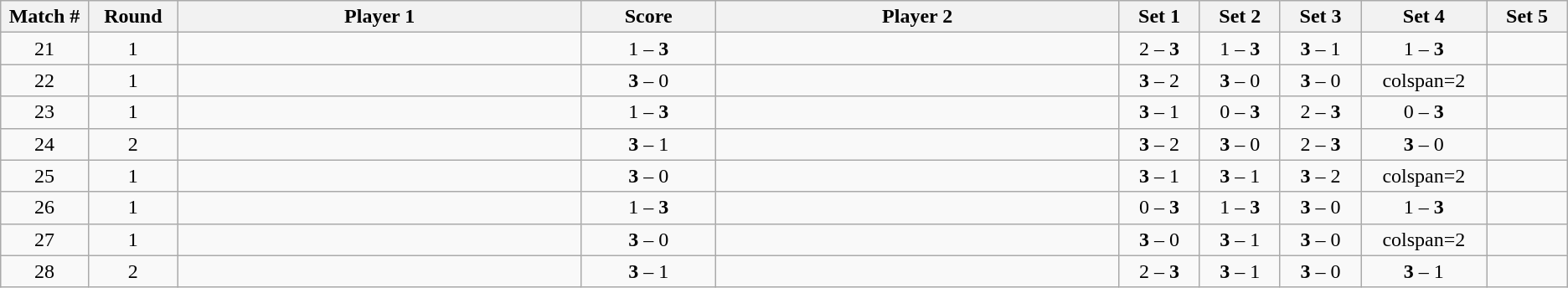<table class="wikitable">
<tr>
<th width="2%">Match #</th>
<th width="2%">Round</th>
<th width="15%">Player 1</th>
<th width="5%">Score</th>
<th width="15%">Player 2</th>
<th width="3%">Set 1</th>
<th width="3%">Set 2</th>
<th width="3%">Set 3</th>
<th width="3%">Set 4</th>
<th width="3%">Set 5</th>
</tr>
<tr style=text-align:center;">
<td>21</td>
<td>1</td>
<td></td>
<td>1 – <strong>3</strong></td>
<td></td>
<td>2 – <strong>3</strong></td>
<td>1 – <strong>3</strong></td>
<td><strong>3</strong> – 1</td>
<td>1 – <strong>3</strong></td>
<td></td>
</tr>
<tr style=text-align:center;">
<td>22</td>
<td>1</td>
<td></td>
<td><strong>3</strong> – 0</td>
<td></td>
<td><strong>3</strong> – 2</td>
<td><strong>3</strong> – 0</td>
<td><strong>3</strong> – 0</td>
<td>colspan=2</td>
</tr>
<tr style=text-align:center;">
<td>23</td>
<td>1</td>
<td></td>
<td>1 – <strong>3</strong></td>
<td></td>
<td><strong>3</strong> – 1</td>
<td>0 – <strong>3</strong></td>
<td>2 – <strong>3</strong></td>
<td>0 – <strong>3</strong></td>
<td></td>
</tr>
<tr style=text-align:center;">
<td>24</td>
<td>2</td>
<td></td>
<td><strong>3</strong> – 1</td>
<td></td>
<td><strong>3</strong> – 2</td>
<td><strong>3</strong> – 0</td>
<td>2 – <strong>3</strong></td>
<td><strong>3</strong> – 0</td>
<td></td>
</tr>
<tr style=text-align:center;">
<td>25</td>
<td>1</td>
<td></td>
<td><strong>3</strong> – 0</td>
<td></td>
<td><strong>3</strong> – 1</td>
<td><strong>3</strong> – 1</td>
<td><strong>3</strong> – 2</td>
<td>colspan=2</td>
</tr>
<tr style=text-align:center;">
<td>26</td>
<td>1</td>
<td></td>
<td>1 – <strong>3</strong></td>
<td></td>
<td>0 – <strong>3</strong></td>
<td>1 – <strong>3</strong></td>
<td><strong>3</strong> – 0</td>
<td>1 – <strong>3</strong></td>
<td></td>
</tr>
<tr style=text-align:center;">
<td>27</td>
<td>1</td>
<td></td>
<td><strong>3</strong> – 0</td>
<td></td>
<td><strong>3</strong> – 0</td>
<td><strong>3</strong> – 1</td>
<td><strong>3</strong> – 0</td>
<td>colspan=2</td>
</tr>
<tr style=text-align:center;">
<td>28</td>
<td>2</td>
<td></td>
<td><strong>3</strong> – 1</td>
<td></td>
<td>2 – <strong>3</strong></td>
<td><strong>3</strong> – 1</td>
<td><strong>3</strong> – 0</td>
<td><strong>3</strong> – 1</td>
<td></td>
</tr>
</table>
